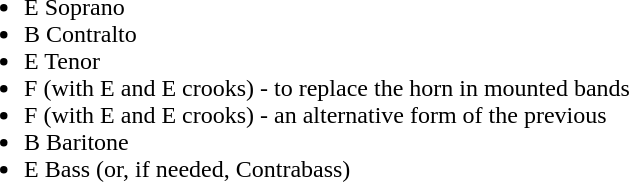<table style="margin: 1em auto 1em auto">
<tr>
<td><br><ul><li>E Soprano</li><li>B Contralto</li><li>E Tenor</li><li>F (with E and E crooks) - to replace the horn in mounted bands</li><li>F (with E and E crooks) - an alternative form of the previous</li><li>B Baritone</li><li>E Bass (or, if needed, Contrabass)</li></ul></td>
<td></td>
</tr>
</table>
